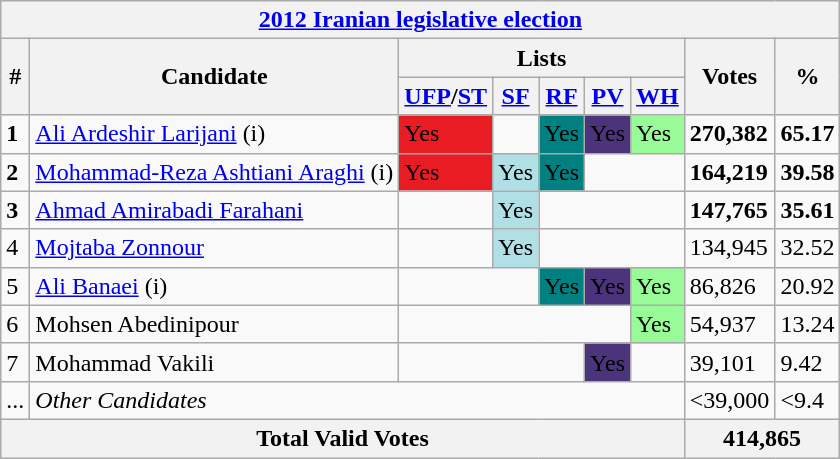<table class="wikitable">
<tr>
<th colspan="9"><a href='#'>2012 Iranian legislative election</a></th>
</tr>
<tr>
<th rowspan="2">#</th>
<th rowspan="2">Candidate</th>
<th colspan="5">Lists</th>
<th rowspan="2">Votes</th>
<th rowspan="2">%</th>
</tr>
<tr>
<th><a href='#'>UFP</a>/<a href='#'>ST</a></th>
<th><a href='#'>SF</a></th>
<th><a href='#'>RF</a></th>
<th><a href='#'>PV</a></th>
<th><a href='#'>WH</a></th>
</tr>
<tr>
<td><strong>1</strong></td>
<td><a href='#'>Ali Ardeshir Larijani</a> (<abbr>i</abbr>)</td>
<td style="background:#e91c23;"><span>Yes</span></td>
<td></td>
<td style="background:#008080;"><span>Yes</span></td>
<td style="background:#4b347c;"><span>Yes</span></td>
<td style="background:#98FB98;"><span>Yes</span></td>
<td><strong>270,382</strong></td>
<td><strong>65.17</strong></td>
</tr>
<tr>
<td><strong>2</strong></td>
<td><a href='#'>Mohammad-Reza Ashtiani Araghi</a> (<abbr>i</abbr>)</td>
<td style="background:#e91c23;"><span>Yes</span></td>
<td style="background:#B0E0E6;"><span>Yes</span></td>
<td style="background:#008080;"><span>Yes</span></td>
<td colspan="2"></td>
<td><strong>164,219</strong></td>
<td><strong>39.58</strong></td>
</tr>
<tr>
<td><strong>3</strong></td>
<td><a href='#'>Ahmad Amirabadi Farahani</a></td>
<td></td>
<td style="background:#B0E0E6;"><span>Yes</span></td>
<td colspan="3"></td>
<td><strong>147,765</strong></td>
<td><strong>35.61</strong></td>
</tr>
<tr>
<td>4</td>
<td><a href='#'>Mojtaba Zonnour</a></td>
<td></td>
<td style="background:#B0E0E6;"><span>Yes</span></td>
<td colspan="3"></td>
<td>134,945</td>
<td>32.52</td>
</tr>
<tr>
<td>5</td>
<td><a href='#'>Ali Banaei</a> (<abbr>i</abbr>)</td>
<td colspan="2"></td>
<td style="background:#008080;"><span>Yes</span></td>
<td style="background:#4b347c;"><span>Yes</span></td>
<td style="background:#98FB98;"><span>Yes</span></td>
<td>86,826</td>
<td>20.92</td>
</tr>
<tr>
<td>6</td>
<td>Mohsen Abedinipour</td>
<td colspan="4"></td>
<td style="background:#98FB98;"><span>Yes</span></td>
<td>54,937</td>
<td>13.24</td>
</tr>
<tr>
<td>7</td>
<td>Mohammad Vakili</td>
<td colspan="3"></td>
<td style="background:#4b347c;"><span>Yes</span></td>
<td></td>
<td>39,101</td>
<td>9.42</td>
</tr>
<tr>
<td>...</td>
<td colspan="6"><em>Other Candidates</em></td>
<td><39,000</td>
<td><9.4</td>
</tr>
<tr>
<th colspan="7">Total Valid Votes</th>
<th colspan="2">414,865</th>
</tr>
</table>
